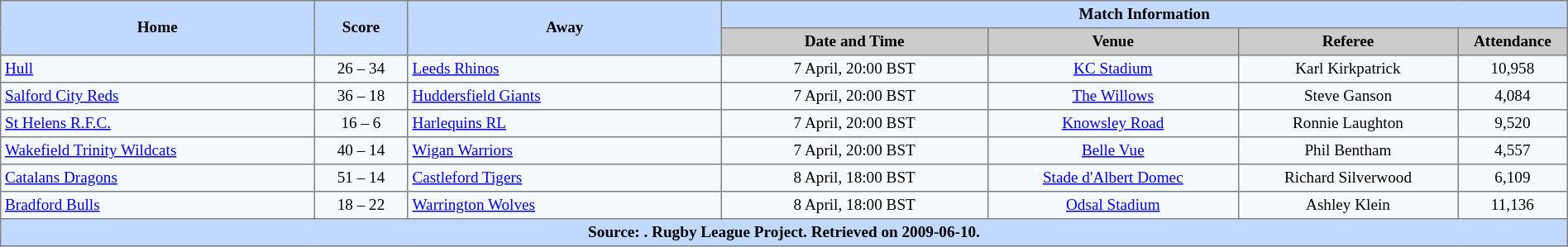<table border="1" cellpadding="3" cellspacing="0" style="border-collapse:collapse; font-size:80%; text-align:center; width:100%;">
<tr style="background:#c1d8ff;">
<th rowspan="2" style="width:20%;">Home</th>
<th rowspan="2" style="width:6%;">Score</th>
<th rowspan="2" style="width:20%;">Away</th>
<th colspan=6>Match Information</th>
</tr>
<tr style="background:#ccc;">
<th width=17%>Date and Time</th>
<th width=16%>Venue</th>
<th width=14%>Referee</th>
<th width=7%>Attendance</th>
</tr>
<tr style="background:#f5faff;">
<td align=left> <a href='#'>Hull</a></td>
<td>26 – 34</td>
<td align=left> <a href='#'>Leeds Rhinos</a></td>
<td>7 April, 20:00 BST</td>
<td><a href='#'>KC Stadium</a></td>
<td>Karl Kirkpatrick</td>
<td>10,958</td>
</tr>
<tr style="background:#f5faff;">
<td align=left> <a href='#'>Salford City Reds</a></td>
<td>36 – 18</td>
<td align=left> <a href='#'>Huddersfield Giants</a></td>
<td>7 April, 20:00 BST</td>
<td><a href='#'>The Willows</a></td>
<td>Steve Ganson</td>
<td>4,084</td>
</tr>
<tr style="background:#f5faff;">
<td align=left> <a href='#'>St Helens R.F.C.</a></td>
<td>16 – 6</td>
<td align=left> <a href='#'>Harlequins RL</a></td>
<td>7 April, 20:00 BST</td>
<td><a href='#'>Knowsley Road</a></td>
<td>Ronnie Laughton</td>
<td>9,520</td>
</tr>
<tr style="background:#f5faff;">
<td align=left> <a href='#'>Wakefield Trinity Wildcats</a></td>
<td>40 – 14</td>
<td align=left> <a href='#'>Wigan Warriors</a></td>
<td>7 April, 20:00 BST</td>
<td><a href='#'>Belle Vue</a></td>
<td>Phil Bentham</td>
<td>4,557</td>
</tr>
<tr style="background:#f5faff;">
<td align=left> <a href='#'>Catalans Dragons</a></td>
<td>51 – 14</td>
<td align=left> <a href='#'>Castleford Tigers</a></td>
<td>8 April, 18:00 BST</td>
<td><a href='#'>Stade d'Albert Domec</a></td>
<td>Richard Silverwood</td>
<td>6,109</td>
</tr>
<tr style="background:#f5faff;">
<td align=left> <a href='#'>Bradford Bulls</a></td>
<td>18 – 22</td>
<td align=left> <a href='#'>Warrington Wolves</a></td>
<td>8 April, 18:00 BST</td>
<td><a href='#'>Odsal Stadium</a></td>
<td>Ashley Klein</td>
<td>11,136</td>
</tr>
<tr style="background:#c1d8ff;">
<th colspan=10>Source: . Rugby League Project. Retrieved on 2009-06-10.</th>
</tr>
</table>
